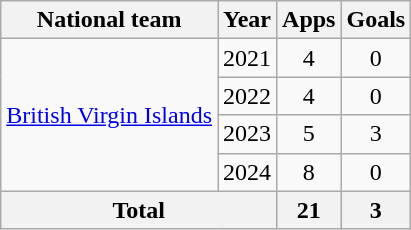<table class="wikitable" style="text-align:center">
<tr>
<th>National team</th>
<th>Year</th>
<th>Apps</th>
<th>Goals</th>
</tr>
<tr>
<td rowspan="4"><a href='#'>British Virgin Islands</a></td>
<td>2021</td>
<td>4</td>
<td>0</td>
</tr>
<tr>
<td>2022</td>
<td>4</td>
<td>0</td>
</tr>
<tr>
<td>2023</td>
<td>5</td>
<td>3</td>
</tr>
<tr>
<td>2024</td>
<td>8</td>
<td>0</td>
</tr>
<tr>
<th colspan="2">Total</th>
<th>21</th>
<th>3</th>
</tr>
</table>
